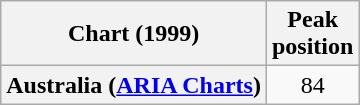<table class="wikitable sortable plainrowheaders" style="text-align:center">
<tr>
<th scope="col">Chart (1999)</th>
<th scope="col">Peak<br>position</th>
</tr>
<tr>
<th scope="row">Australia (<a href='#'>ARIA Charts</a>)</th>
<td>84</td>
</tr>
</table>
